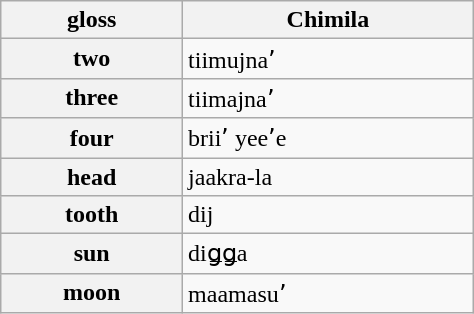<table class="wikitable" width=25%>
<tr>
<th>gloss</th>
<th>Chimila</th>
</tr>
<tr>
<th>two</th>
<td>tiimujnaʼ</td>
</tr>
<tr>
<th>three</th>
<td>tiimajnaʼ</td>
</tr>
<tr>
<th>four</th>
<td>briiʼ yeeʼe</td>
</tr>
<tr>
<th>head</th>
<td>jaakra-la</td>
</tr>
<tr>
<th>tooth</th>
<td>dij</td>
</tr>
<tr>
<th>sun</th>
<td>diǥǥa</td>
</tr>
<tr>
<th>moon</th>
<td>maamasuʼ</td>
</tr>
</table>
